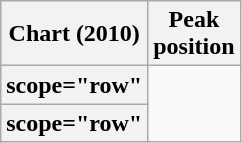<table class="wikitable sortable plainrowheaders">
<tr>
<th scope="col">Chart (2010)</th>
<th scope="col">Peak<br>position</th>
</tr>
<tr>
<th>scope="row" </th>
</tr>
<tr>
<th>scope="row" </th>
</tr>
</table>
